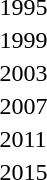<table>
<tr>
<td>1995</td>
<td></td>
<td></td>
<td></td>
</tr>
<tr>
<td>1999</td>
<td></td>
<td></td>
<td></td>
</tr>
<tr>
<td>2003</td>
<td></td>
<td></td>
<td></td>
</tr>
<tr>
<td>2007</td>
<td></td>
<td></td>
<td></td>
</tr>
<tr>
<td>2011<br></td>
<td></td>
<td></td>
<td></td>
</tr>
<tr>
<td>2015<br></td>
<td></td>
<td></td>
<td></td>
</tr>
</table>
